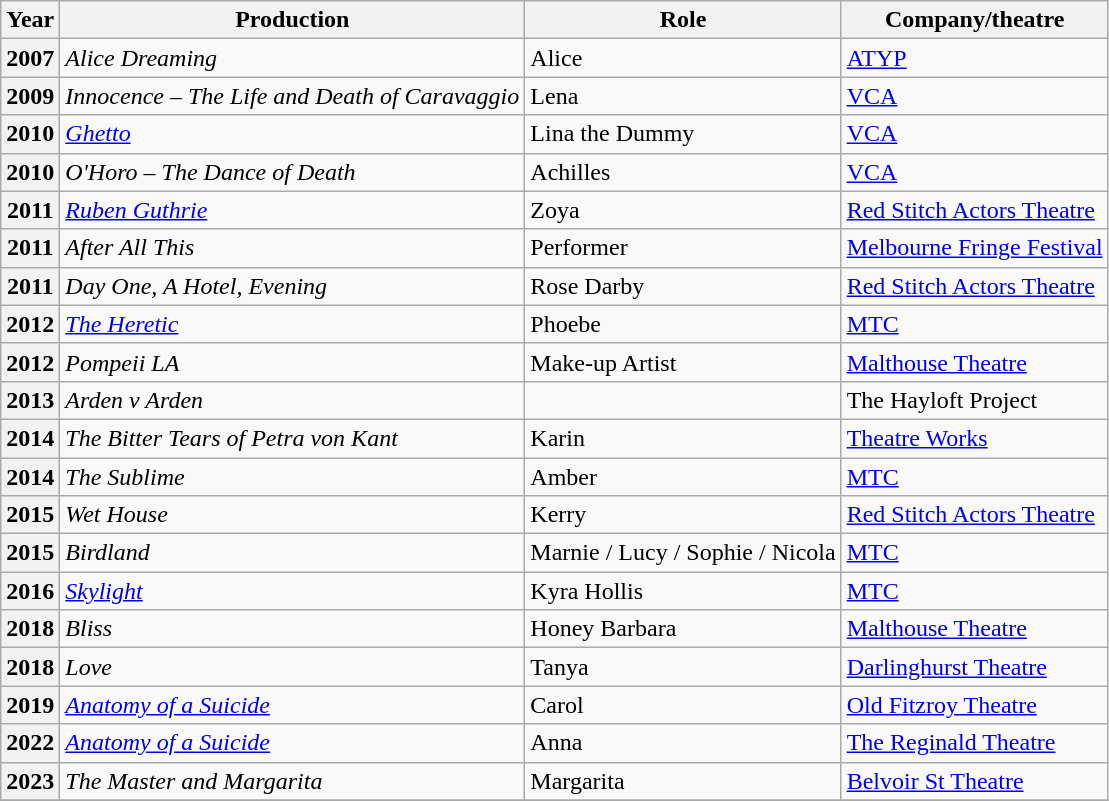<table class="wikitable plainrowheaders sortable">
<tr>
<th scope="col">Year</th>
<th scope="col">Production</th>
<th scope="col">Role</th>
<th scope="col" class="unsortable">Company/theatre</th>
</tr>
<tr>
<th scope="row">2007</th>
<td><em>Alice Dreaming</em></td>
<td>Alice</td>
<td><a href='#'>ATYP</a></td>
</tr>
<tr>
<th scope="row">2009</th>
<td><em>Innocence – The Life and Death of Caravaggio</em></td>
<td>Lena</td>
<td><a href='#'>VCA</a></td>
</tr>
<tr>
<th scope="row">2010</th>
<td><em><a href='#'>Ghetto</a></em></td>
<td>Lina the Dummy</td>
<td><a href='#'>VCA</a></td>
</tr>
<tr>
<th scope="row">2010</th>
<td><em>O'Horo – The Dance of Death</em></td>
<td>Achilles</td>
<td><a href='#'>VCA</a></td>
</tr>
<tr>
<th scope="row">2011</th>
<td><em><a href='#'>Ruben Guthrie</a></em></td>
<td>Zoya</td>
<td><a href='#'>Red Stitch Actors Theatre</a></td>
</tr>
<tr>
<th scope="row">2011</th>
<td><em>After All This</em></td>
<td>Performer</td>
<td><a href='#'>Melbourne Fringe Festival</a></td>
</tr>
<tr>
<th scope="row">2011</th>
<td><em>Day One, A Hotel, Evening</em></td>
<td>Rose Darby</td>
<td><a href='#'>Red Stitch Actors Theatre</a></td>
</tr>
<tr>
<th scope="row">2012</th>
<td><em><a href='#'>The Heretic</a></em></td>
<td>Phoebe</td>
<td><a href='#'>MTC</a></td>
</tr>
<tr>
<th scope="row">2012</th>
<td><em>Pompeii LA</em></td>
<td>Make-up Artist</td>
<td><a href='#'>Malthouse Theatre</a></td>
</tr>
<tr>
<th scope="row">2013</th>
<td><em>Arden v Arden</em></td>
<td></td>
<td>The Hayloft Project</td>
</tr>
<tr>
<th scope="row">2014</th>
<td><em>The Bitter Tears of Petra von Kant</em></td>
<td>Karin</td>
<td><a href='#'>Theatre Works</a></td>
</tr>
<tr>
<th scope="row">2014</th>
<td><em>The Sublime</em></td>
<td>Amber</td>
<td><a href='#'>MTC</a></td>
</tr>
<tr>
<th scope="row">2015</th>
<td><em>Wet House</em></td>
<td>Kerry</td>
<td><a href='#'>Red Stitch Actors Theatre</a></td>
</tr>
<tr>
<th scope="row">2015</th>
<td><em>Birdland</em></td>
<td>Marnie / Lucy / Sophie / Nicola</td>
<td><a href='#'>MTC</a></td>
</tr>
<tr>
<th scope="row">2016</th>
<td><em><a href='#'>Skylight</a></em></td>
<td>Kyra Hollis</td>
<td><a href='#'>MTC</a></td>
</tr>
<tr>
<th scope="row">2018</th>
<td><em>Bliss</em></td>
<td>Honey Barbara</td>
<td><a href='#'>Malthouse Theatre</a></td>
</tr>
<tr>
<th scope="row">2018</th>
<td><em>Love</em></td>
<td>Tanya</td>
<td><a href='#'>Darlinghurst Theatre</a></td>
</tr>
<tr>
<th scope="row">2019</th>
<td><em><a href='#'>Anatomy of a Suicide</a></em></td>
<td>Carol</td>
<td><a href='#'>Old Fitzroy Theatre</a></td>
</tr>
<tr>
<th scope="row">2022</th>
<td><em><a href='#'>Anatomy of a Suicide</a></em></td>
<td>Anna</td>
<td><a href='#'>The Reginald Theatre</a></td>
</tr>
<tr>
<th scope="row">2023</th>
<td><em>The Master and Margarita</em></td>
<td>Margarita</td>
<td><a href='#'>Belvoir St Theatre</a></td>
</tr>
<tr>
</tr>
</table>
